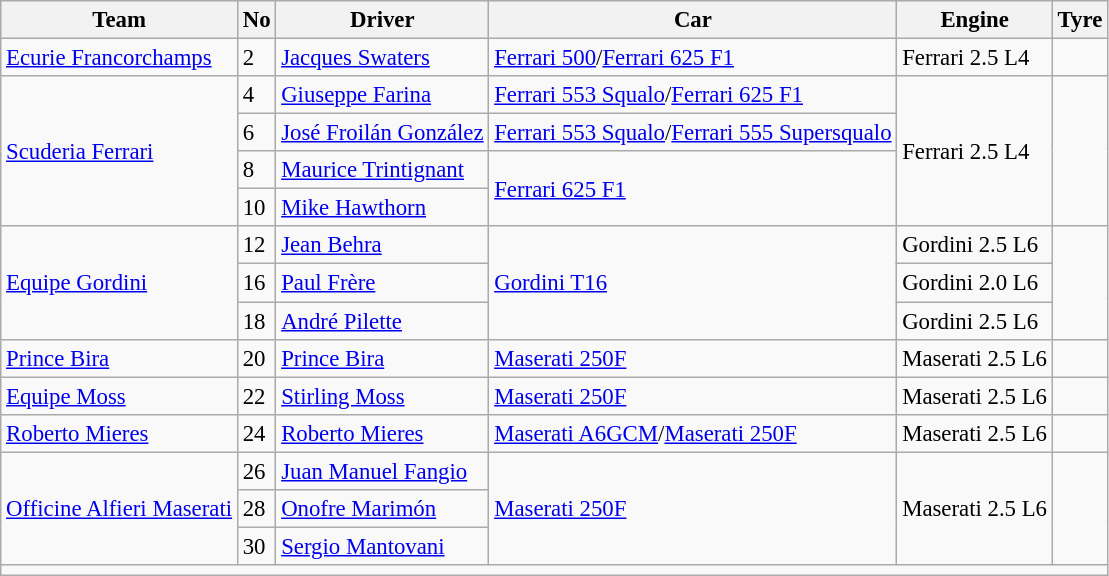<table class="wikitable sortable" style="font-size: 95%;">
<tr>
<th>Team</th>
<th>No</th>
<th>Driver</th>
<th>Car</th>
<th>Engine</th>
<th>Tyre</th>
</tr>
<tr>
<td> <a href='#'>Ecurie Francorchamps</a></td>
<td>2</td>
<td> <a href='#'>Jacques Swaters</a></td>
<td><a href='#'>Ferrari 500</a>/<a href='#'>Ferrari 625 F1</a></td>
<td>Ferrari 2.5 L4</td>
<td align="center"></td>
</tr>
<tr>
<td rowspan="4"> <a href='#'>Scuderia Ferrari</a></td>
<td>4</td>
<td> <a href='#'>Giuseppe Farina</a></td>
<td><a href='#'>Ferrari 553 Squalo</a>/<a href='#'>Ferrari 625 F1</a></td>
<td rowspan="4">Ferrari 2.5 L4</td>
<td rowspan="4" align="center"></td>
</tr>
<tr>
<td>6</td>
<td> <a href='#'>José Froilán González</a></td>
<td><a href='#'>Ferrari 553 Squalo</a>/<a href='#'>Ferrari 555 Supersqualo</a></td>
</tr>
<tr>
<td>8</td>
<td> <a href='#'>Maurice Trintignant</a></td>
<td rowspan="2"><a href='#'>Ferrari 625 F1</a></td>
</tr>
<tr>
<td>10</td>
<td> <a href='#'>Mike Hawthorn</a></td>
</tr>
<tr>
<td rowspan="3"> <a href='#'>Equipe Gordini</a></td>
<td>12</td>
<td> <a href='#'>Jean Behra</a></td>
<td rowspan="3"><a href='#'>Gordini T16</a></td>
<td>Gordini 2.5 L6</td>
<td rowspan="3" align="center"></td>
</tr>
<tr>
<td>16</td>
<td> <a href='#'>Paul Frère</a></td>
<td>Gordini 2.0 L6</td>
</tr>
<tr>
<td>18</td>
<td> <a href='#'>André Pilette</a></td>
<td>Gordini 2.5 L6</td>
</tr>
<tr>
<td> <a href='#'>Prince Bira</a></td>
<td>20</td>
<td> <a href='#'>Prince Bira</a></td>
<td><a href='#'>Maserati 250F</a></td>
<td>Maserati 2.5 L6</td>
<td align="center"></td>
</tr>
<tr>
<td> <a href='#'>Equipe Moss</a></td>
<td>22</td>
<td> <a href='#'>Stirling Moss</a></td>
<td><a href='#'>Maserati 250F</a></td>
<td>Maserati 2.5 L6</td>
<td align="center"></td>
</tr>
<tr>
<td> <a href='#'>Roberto Mieres</a></td>
<td>24</td>
<td> <a href='#'>Roberto Mieres</a></td>
<td><a href='#'>Maserati A6GCM</a>/<a href='#'>Maserati 250F</a></td>
<td>Maserati 2.5 L6</td>
<td align="center"></td>
</tr>
<tr>
<td rowspan="3"> <a href='#'>Officine Alfieri Maserati</a></td>
<td>26</td>
<td> <a href='#'>Juan Manuel Fangio</a></td>
<td rowspan="3"><a href='#'>Maserati 250F</a></td>
<td rowspan="3">Maserati 2.5 L6</td>
<td rowspan="3" align="center"></td>
</tr>
<tr>
<td>28</td>
<td> <a href='#'>Onofre Marimón</a></td>
</tr>
<tr>
<td>30</td>
<td> <a href='#'>Sergio Mantovani</a></td>
</tr>
<tr>
<td colspan=6></td>
</tr>
</table>
